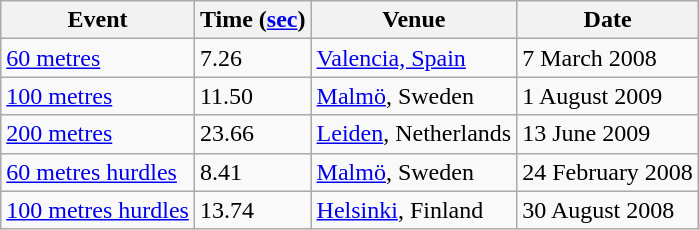<table class=wikitable>
<tr>
<th>Event</th>
<th>Time (<a href='#'>sec</a>)</th>
<th>Venue</th>
<th>Date</th>
</tr>
<tr>
<td><a href='#'>60 metres</a></td>
<td>7.26</td>
<td><a href='#'>Valencia, Spain</a></td>
<td>7 March 2008</td>
</tr>
<tr>
<td><a href='#'>100 metres</a></td>
<td>11.50</td>
<td><a href='#'>Malmö</a>, Sweden</td>
<td>1 August 2009</td>
</tr>
<tr>
<td><a href='#'>200 metres</a></td>
<td>23.66</td>
<td><a href='#'>Leiden</a>, Netherlands</td>
<td>13 June 2009</td>
</tr>
<tr>
<td><a href='#'>60 metres hurdles</a></td>
<td>8.41</td>
<td><a href='#'>Malmö</a>, Sweden</td>
<td>24 February 2008</td>
</tr>
<tr>
<td><a href='#'>100 metres hurdles</a></td>
<td>13.74</td>
<td><a href='#'>Helsinki</a>, Finland</td>
<td>30 August 2008</td>
</tr>
</table>
